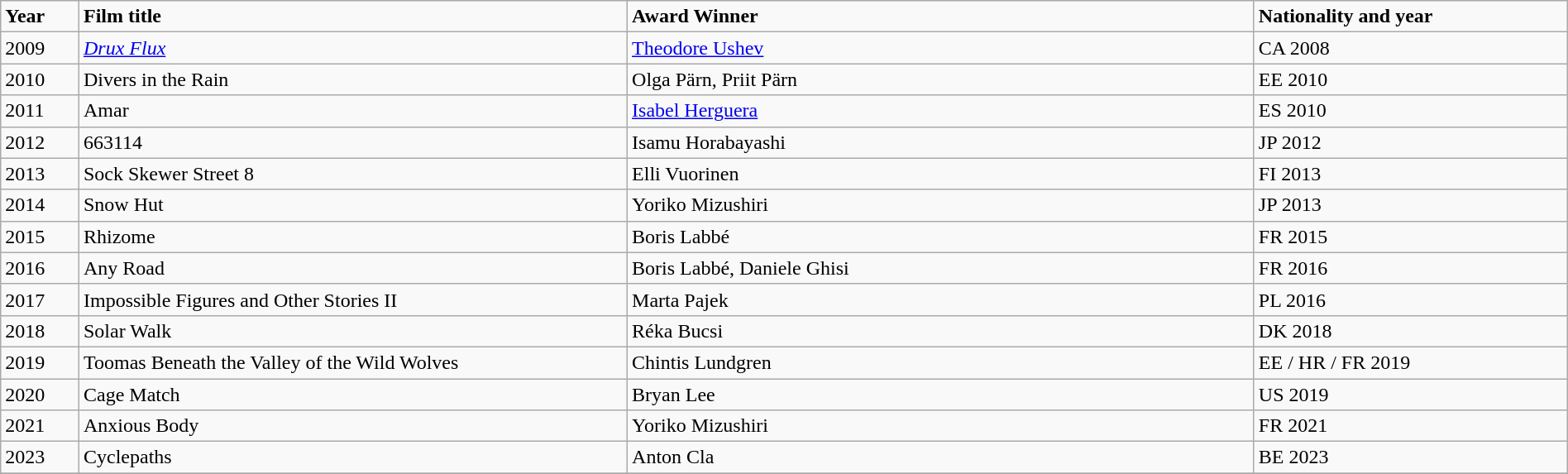<table class="wikitable" width="100%">
<tr>
<td width="5%"><strong>Year</strong></td>
<td width="35%"><strong>Film title</strong></td>
<td width="40%"><strong>Award Winner</strong></td>
<td width="20%"><strong>Nationality and year</strong></td>
</tr>
<tr>
<td>2009</td>
<td><em><a href='#'>Drux Flux</a></em></td>
<td><a href='#'>Theodore Ushev</a></td>
<td>CA 2008</td>
</tr>
<tr>
<td>2010</td>
<td>Divers in the Rain</td>
<td>Olga Pärn, Priit Pärn</td>
<td>EE 2010</td>
</tr>
<tr>
<td>2011</td>
<td>Amar</td>
<td><a href='#'>Isabel Herguera</a></td>
<td>ES 2010</td>
</tr>
<tr>
<td>2012</td>
<td>663114</td>
<td>Isamu Horabayashi</td>
<td>JP 2012</td>
</tr>
<tr>
<td>2013</td>
<td>Sock Skewer Street 8</td>
<td>Elli Vuorinen</td>
<td>FI 2013</td>
</tr>
<tr>
<td>2014</td>
<td>Snow Hut </td>
<td>Yoriko Mizushiri </td>
<td>JP 2013</td>
</tr>
<tr>
<td>2015</td>
<td>Rhizome </td>
<td>Boris Labbé </td>
<td>FR 2015</td>
</tr>
<tr>
<td>2016</td>
<td>Any Road </td>
<td>Boris Labbé, Daniele Ghisi </td>
<td>FR 2016</td>
</tr>
<tr>
<td>2017</td>
<td>Impossible Figures and Other Stories II </td>
<td>Marta Pajek </td>
<td>PL 2016</td>
</tr>
<tr>
<td>2018</td>
<td>Solar Walk </td>
<td>Réka Bucsi </td>
<td>DK 2018</td>
</tr>
<tr>
<td>2019</td>
<td>Toomas Beneath the Valley of the Wild Wolves </td>
<td>Chintis Lundgren </td>
<td>EE / HR / FR 2019</td>
</tr>
<tr>
<td>2020</td>
<td>Cage Match </td>
<td>Bryan Lee </td>
<td>US 2019</td>
</tr>
<tr>
<td>2021</td>
<td>Anxious Body </td>
<td>Yoriko Mizushiri </td>
<td>FR 2021</td>
</tr>
<tr>
<td>2023</td>
<td>Cyclepaths </td>
<td>Anton Cla </td>
<td>BE 2023</td>
</tr>
<tr>
</tr>
</table>
